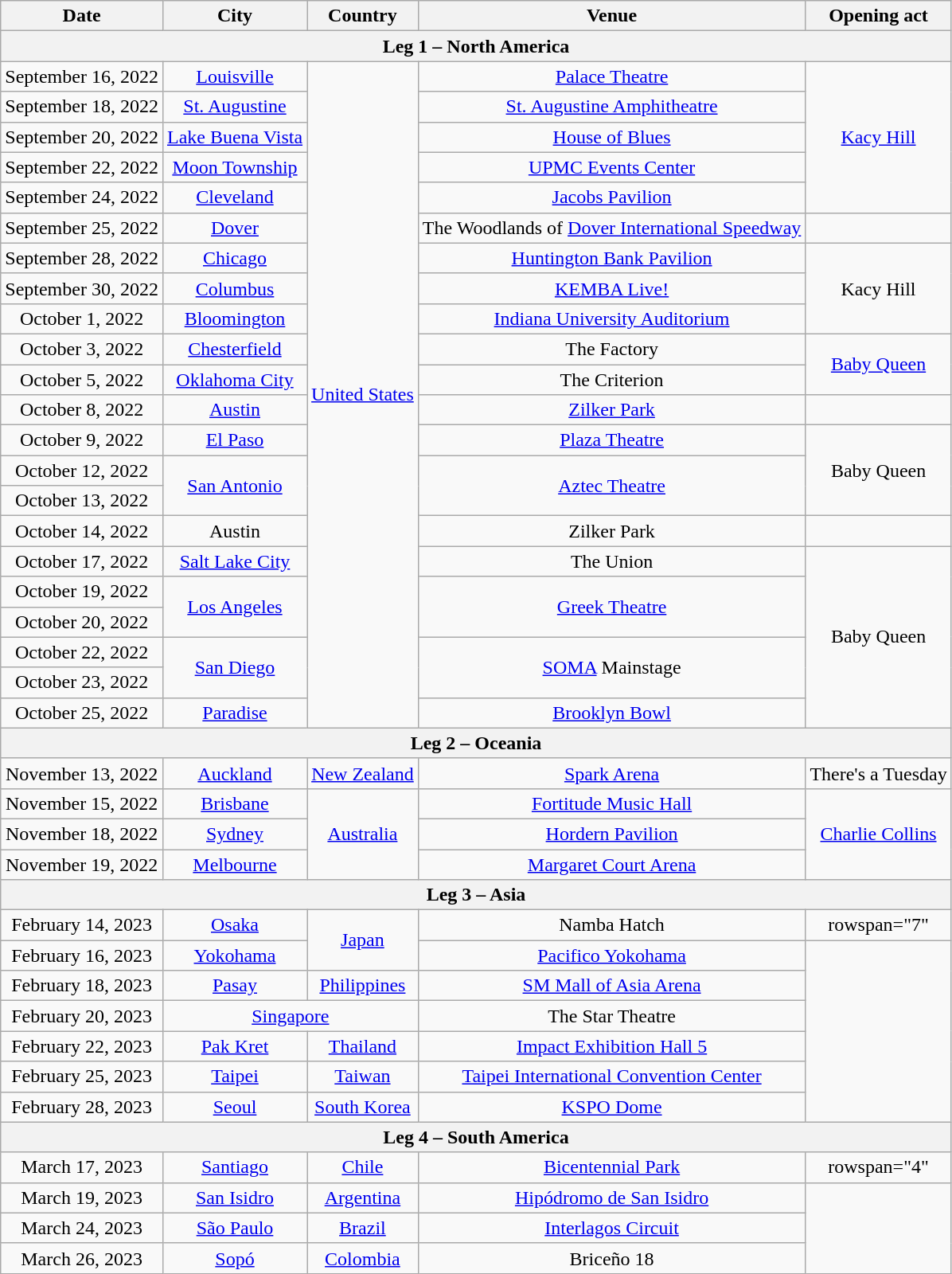<table class="wikitable" style="text-align:center;">
<tr>
<th>Date</th>
<th>City</th>
<th>Country</th>
<th>Venue</th>
<th>Opening act</th>
</tr>
<tr>
<th colspan="5">Leg 1 – North America</th>
</tr>
<tr>
<td>September 16, 2022</td>
<td><a href='#'>Louisville</a></td>
<td rowspan="22"><a href='#'>United States</a></td>
<td><a href='#'>Palace Theatre</a></td>
<td rowspan="5"><a href='#'>Kacy Hill</a></td>
</tr>
<tr>
<td>September 18, 2022</td>
<td><a href='#'>St. Augustine</a></td>
<td><a href='#'>St. Augustine Amphitheatre</a></td>
</tr>
<tr>
<td>September 20, 2022</td>
<td><a href='#'>Lake Buena Vista</a></td>
<td><a href='#'>House of Blues</a></td>
</tr>
<tr>
<td>September 22, 2022</td>
<td><a href='#'>Moon Township</a></td>
<td><a href='#'>UPMC Events Center</a></td>
</tr>
<tr>
<td>September 24, 2022</td>
<td><a href='#'>Cleveland</a></td>
<td><a href='#'>Jacobs Pavilion</a></td>
</tr>
<tr>
<td>September 25, 2022</td>
<td><a href='#'>Dover</a></td>
<td>The Woodlands of <a href='#'>Dover International Speedway</a></td>
<td></td>
</tr>
<tr>
<td>September 28, 2022</td>
<td><a href='#'>Chicago</a></td>
<td><a href='#'>Huntington Bank Pavilion</a></td>
<td rowspan="3">Kacy Hill</td>
</tr>
<tr>
<td>September 30, 2022</td>
<td><a href='#'>Columbus</a></td>
<td><a href='#'>KEMBA Live!</a></td>
</tr>
<tr>
<td>October 1, 2022</td>
<td><a href='#'>Bloomington</a></td>
<td><a href='#'>Indiana University Auditorium</a></td>
</tr>
<tr>
<td>October 3, 2022</td>
<td><a href='#'>Chesterfield</a></td>
<td>The Factory</td>
<td rowspan="2"><a href='#'>Baby Queen</a></td>
</tr>
<tr>
<td>October 5, 2022</td>
<td><a href='#'>Oklahoma City</a></td>
<td>The Criterion</td>
</tr>
<tr>
<td>October 8, 2022</td>
<td><a href='#'>Austin</a></td>
<td><a href='#'>Zilker Park</a></td>
<td></td>
</tr>
<tr>
<td>October 9, 2022</td>
<td><a href='#'>El Paso</a></td>
<td><a href='#'>Plaza Theatre</a></td>
<td rowspan="3">Baby Queen</td>
</tr>
<tr>
<td>October 12, 2022</td>
<td rowspan="2"><a href='#'>San Antonio</a></td>
<td rowspan="2"><a href='#'>Aztec Theatre</a></td>
</tr>
<tr>
<td>October 13, 2022</td>
</tr>
<tr>
<td>October 14, 2022</td>
<td>Austin</td>
<td>Zilker Park</td>
<td></td>
</tr>
<tr>
<td>October 17, 2022</td>
<td><a href='#'>Salt Lake City</a></td>
<td>The Union</td>
<td rowspan="6">Baby Queen</td>
</tr>
<tr>
<td>October 19, 2022</td>
<td rowspan="2"><a href='#'>Los Angeles</a></td>
<td rowspan="2"><a href='#'>Greek Theatre</a></td>
</tr>
<tr>
<td>October 20, 2022</td>
</tr>
<tr>
<td>October 22, 2022</td>
<td rowspan="2"><a href='#'>San Diego</a></td>
<td rowspan="2"><a href='#'>SOMA</a> Mainstage</td>
</tr>
<tr>
<td>October 23, 2022</td>
</tr>
<tr>
<td>October 25, 2022</td>
<td><a href='#'>Paradise</a></td>
<td><a href='#'>Brooklyn Bowl</a></td>
</tr>
<tr>
<th colspan="5">Leg 2 – Oceania</th>
</tr>
<tr>
<td>November 13, 2022</td>
<td><a href='#'>Auckland</a></td>
<td><a href='#'>New Zealand</a></td>
<td><a href='#'>Spark Arena</a></td>
<td>There's a Tuesday</td>
</tr>
<tr>
<td>November 15, 2022</td>
<td><a href='#'>Brisbane</a></td>
<td rowspan="3"><a href='#'>Australia</a></td>
<td><a href='#'>Fortitude Music Hall</a></td>
<td rowspan="3"><a href='#'>Charlie Collins</a></td>
</tr>
<tr>
<td>November 18, 2022</td>
<td><a href='#'>Sydney</a></td>
<td><a href='#'>Hordern Pavilion</a></td>
</tr>
<tr>
<td>November 19, 2022</td>
<td><a href='#'>Melbourne</a></td>
<td><a href='#'>Margaret Court Arena</a></td>
</tr>
<tr>
<th colspan="5">Leg 3 – Asia</th>
</tr>
<tr>
<td>February 14, 2023</td>
<td><a href='#'>Osaka</a></td>
<td rowspan="2"><a href='#'>Japan</a></td>
<td>Namba Hatch</td>
<td>rowspan="7" </td>
</tr>
<tr>
<td>February 16, 2023</td>
<td><a href='#'>Yokohama</a></td>
<td><a href='#'>Pacifico Yokohama</a></td>
</tr>
<tr>
<td>February 18, 2023</td>
<td><a href='#'>Pasay</a></td>
<td><a href='#'>Philippines</a></td>
<td><a href='#'>SM Mall of Asia Arena</a></td>
</tr>
<tr>
<td>February 20, 2023</td>
<td colspan="2"><a href='#'>Singapore</a></td>
<td>The Star Theatre</td>
</tr>
<tr>
<td>February 22, 2023</td>
<td><a href='#'>Pak Kret</a></td>
<td><a href='#'>Thailand</a></td>
<td><a href='#'>Impact Exhibition Hall 5</a></td>
</tr>
<tr>
<td>February 25, 2023</td>
<td><a href='#'>Taipei</a></td>
<td><a href='#'>Taiwan</a></td>
<td><a href='#'>Taipei International Convention Center</a></td>
</tr>
<tr>
<td>February 28, 2023</td>
<td><a href='#'>Seoul</a></td>
<td><a href='#'>South Korea</a></td>
<td><a href='#'>KSPO Dome</a></td>
</tr>
<tr>
<th colspan="5">Leg 4 – South America</th>
</tr>
<tr>
<td>March 17, 2023</td>
<td><a href='#'>Santiago</a></td>
<td><a href='#'>Chile</a></td>
<td><a href='#'>Bicentennial Park</a></td>
<td>rowspan="4" </td>
</tr>
<tr>
<td>March 19, 2023</td>
<td><a href='#'>San Isidro</a></td>
<td><a href='#'>Argentina</a></td>
<td><a href='#'>Hipódromo de San Isidro</a></td>
</tr>
<tr>
<td>March 24, 2023</td>
<td><a href='#'>São Paulo</a></td>
<td><a href='#'>Brazil</a></td>
<td><a href='#'>Interlagos Circuit</a></td>
</tr>
<tr>
<td>March 26, 2023</td>
<td><a href='#'>Sopó</a></td>
<td><a href='#'>Colombia</a></td>
<td>Briceño 18</td>
</tr>
</table>
